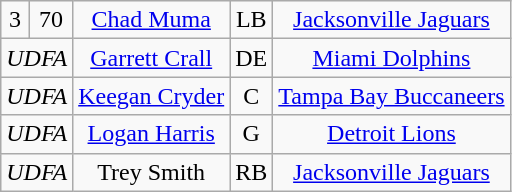<table class="wikitable" style="text-align:center">
<tr>
<td>3</td>
<td>70</td>
<td><a href='#'>Chad Muma</a></td>
<td>LB</td>
<td><a href='#'>Jacksonville Jaguars</a></td>
</tr>
<tr>
<td colspan="2"><em>UDFA</em></td>
<td><a href='#'>Garrett Crall</a></td>
<td>DE</td>
<td><a href='#'>Miami Dolphins</a></td>
</tr>
<tr>
<td colspan="2"><em>UDFA</em></td>
<td><a href='#'>Keegan Cryder</a></td>
<td>C</td>
<td><a href='#'>Tampa Bay Buccaneers</a></td>
</tr>
<tr>
<td colspan="2"><em>UDFA</em></td>
<td><a href='#'>Logan Harris</a></td>
<td>G</td>
<td><a href='#'>Detroit Lions</a></td>
</tr>
<tr>
<td colspan="2"><em>UDFA</em></td>
<td>Trey Smith</td>
<td>RB</td>
<td><a href='#'>Jacksonville Jaguars</a></td>
</tr>
</table>
